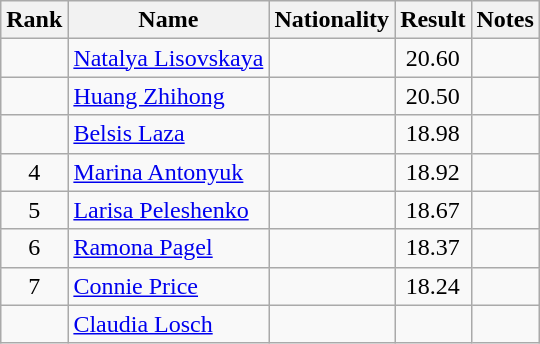<table class="wikitable sortable" style="text-align:center">
<tr>
<th>Rank</th>
<th>Name</th>
<th>Nationality</th>
<th>Result</th>
<th>Notes</th>
</tr>
<tr>
<td></td>
<td align=left><a href='#'>Natalya Lisovskaya</a></td>
<td align=left></td>
<td>20.60</td>
<td></td>
</tr>
<tr>
<td></td>
<td align=left><a href='#'>Huang Zhihong</a></td>
<td align=left></td>
<td>20.50</td>
<td></td>
</tr>
<tr>
<td></td>
<td align=left><a href='#'>Belsis Laza</a></td>
<td align=left></td>
<td>18.98</td>
<td></td>
</tr>
<tr>
<td>4</td>
<td align=left><a href='#'>Marina Antonyuk</a></td>
<td align=left></td>
<td>18.92</td>
<td></td>
</tr>
<tr>
<td>5</td>
<td align=left><a href='#'>Larisa Peleshenko</a></td>
<td align=left></td>
<td>18.67</td>
<td></td>
</tr>
<tr>
<td>6</td>
<td align=left><a href='#'>Ramona Pagel</a></td>
<td align=left></td>
<td>18.37</td>
<td></td>
</tr>
<tr>
<td>7</td>
<td align=left><a href='#'>Connie Price</a></td>
<td align=left></td>
<td>18.24</td>
<td></td>
</tr>
<tr>
<td></td>
<td align=left><a href='#'>Claudia Losch</a></td>
<td align=left></td>
<td></td>
<td></td>
</tr>
</table>
